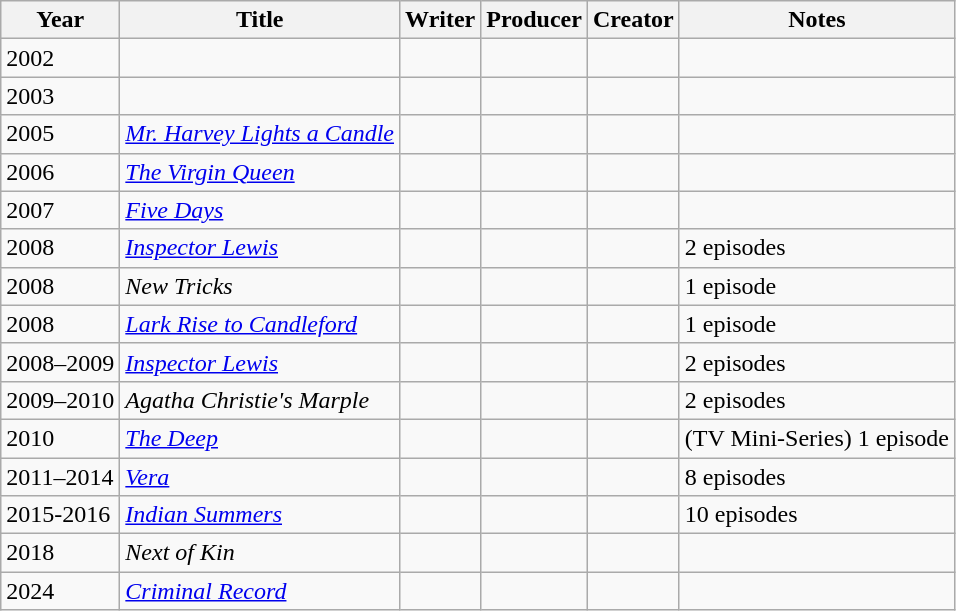<table class="wikitable">
<tr>
<th>Year</th>
<th>Title</th>
<th>Writer</th>
<th>Producer</th>
<th>Creator</th>
<th>Notes</th>
</tr>
<tr>
<td>2002</td>
<td><em></em></td>
<td></td>
<td></td>
<td></td>
<td></td>
</tr>
<tr>
<td>2003</td>
<td><em></em></td>
<td></td>
<td></td>
<td></td>
<td></td>
</tr>
<tr>
<td>2005</td>
<td><em><a href='#'>Mr. Harvey Lights a Candle</a></em></td>
<td></td>
<td></td>
<td></td>
<td></td>
</tr>
<tr>
<td>2006</td>
<td><em><a href='#'>The Virgin Queen</a></em></td>
<td></td>
<td></td>
<td></td>
<td></td>
</tr>
<tr>
<td>2007</td>
<td><em><a href='#'>Five Days</a></em></td>
<td></td>
<td></td>
<td></td>
<td></td>
</tr>
<tr>
<td>2008</td>
<td><em><a href='#'>Inspector Lewis</a></em></td>
<td></td>
<td></td>
<td></td>
<td>2 episodes</td>
</tr>
<tr>
<td>2008</td>
<td><em>New Tricks </em></td>
<td></td>
<td></td>
<td></td>
<td>1 episode</td>
</tr>
<tr>
<td>2008</td>
<td><em><a href='#'>Lark Rise to Candleford</a></em></td>
<td></td>
<td></td>
<td></td>
<td>1 episode</td>
</tr>
<tr>
<td>2008–2009</td>
<td><em><a href='#'>Inspector Lewis</a></em></td>
<td></td>
<td></td>
<td></td>
<td>2 episodes</td>
</tr>
<tr>
<td>2009–2010</td>
<td><em>Agatha Christie's Marple</em></td>
<td></td>
<td></td>
<td></td>
<td>2 episodes</td>
</tr>
<tr>
<td>2010</td>
<td><em><a href='#'>The Deep</a></em></td>
<td></td>
<td></td>
<td></td>
<td>(TV Mini-Series)  1 episode</td>
</tr>
<tr>
<td>2011–2014</td>
<td><em><a href='#'>Vera</a></em></td>
<td></td>
<td></td>
<td></td>
<td>8 episodes</td>
</tr>
<tr>
<td>2015-2016</td>
<td><em><a href='#'>Indian Summers</a></em></td>
<td></td>
<td></td>
<td></td>
<td>10 episodes</td>
</tr>
<tr>
<td>2018</td>
<td><em>Next of Kin</em></td>
<td></td>
<td></td>
<td></td>
<td></td>
</tr>
<tr>
<td>2024</td>
<td><em><a href='#'>Criminal Record</a></em></td>
<td></td>
<td></td>
<td></td>
<td></td>
</tr>
</table>
